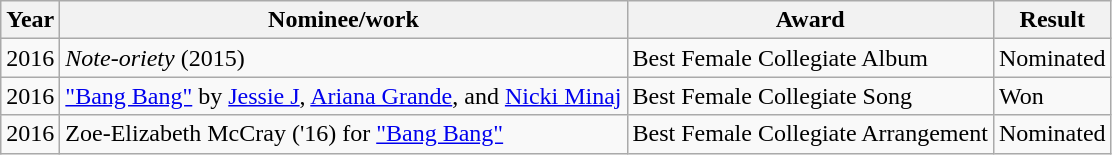<table class="wikitable">
<tr>
<th>Year</th>
<th>Nominee/work</th>
<th>Award</th>
<th>Result</th>
</tr>
<tr>
<td>2016</td>
<td><em>Note-oriety</em> (2015)</td>
<td>Best Female Collegiate Album</td>
<td>Nominated</td>
</tr>
<tr>
<td>2016</td>
<td><a href='#'>"Bang Bang"</a> by <a href='#'>Jessie J</a>, <a href='#'>Ariana Grande</a>, and <a href='#'>Nicki Minaj</a></td>
<td>Best Female Collegiate Song</td>
<td>Won</td>
</tr>
<tr>
<td>2016</td>
<td>Zoe-Elizabeth McCray ('16) for <a href='#'>"Bang Bang"</a></td>
<td>Best Female Collegiate Arrangement</td>
<td>Nominated</td>
</tr>
</table>
